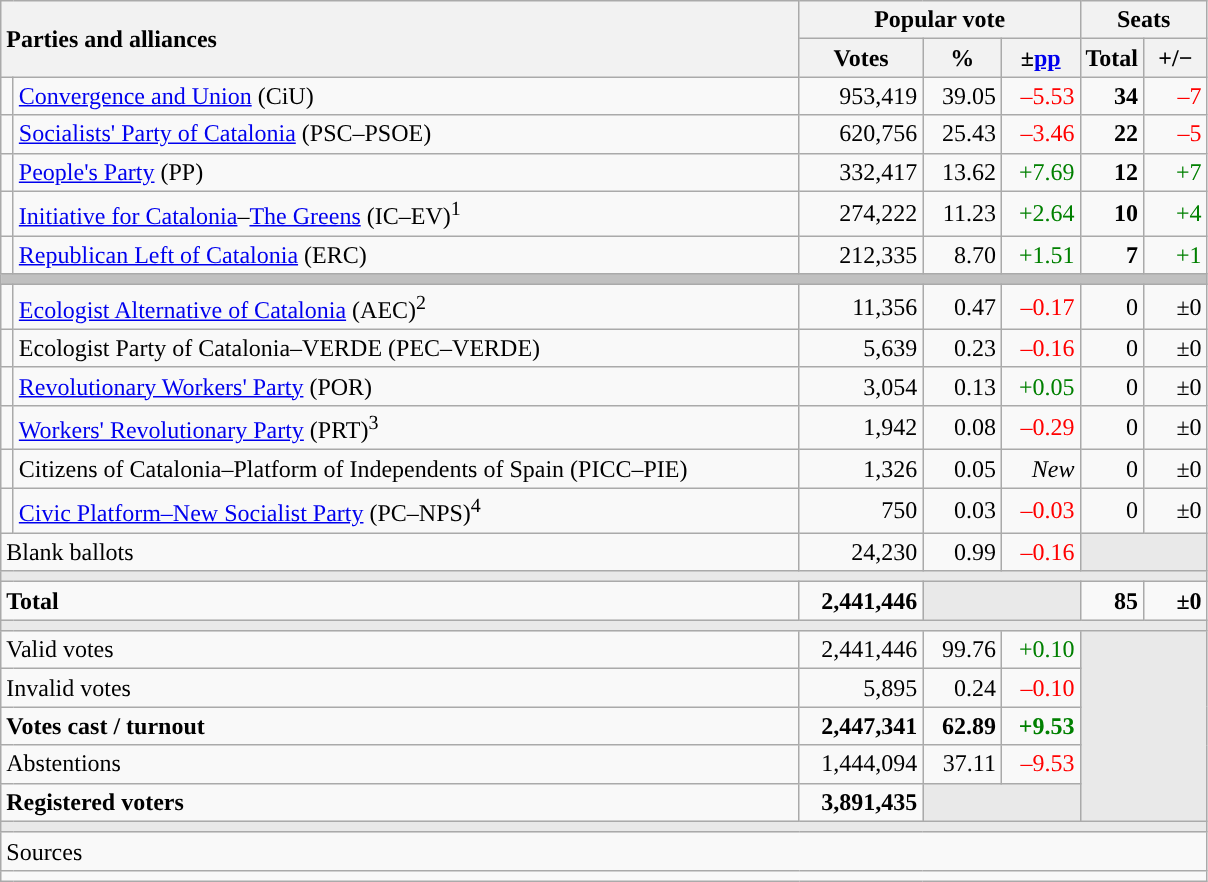<table class="wikitable" style="text-align:right;">
<tr>
<th style="text-align:left;" rowspan="2" colspan="2" width="525">Parties and alliances</th>
<th colspan="3">Popular vote</th>
<th colspan="2">Seats</th>
</tr>
<tr>
<th width="75">Votes</th>
<th width="45">%</th>
<th width="45">±<a href='#'>pp</a></th>
<th width="35">Total</th>
<th width="35">+/−</th>
</tr>
<tr>
<td width="1" style="color:inherit;background:"></td>
<td align="left"><a href='#'>Convergence and Union</a> (CiU)</td>
<td>953,419</td>
<td>39.05</td>
<td style="color:red;">–5.53</td>
<td><strong>34</strong></td>
<td style="color:red;">–7</td>
</tr>
<tr>
<td style="color:inherit;background:"></td>
<td align="left"><a href='#'>Socialists' Party of Catalonia</a> (PSC–PSOE)</td>
<td>620,756</td>
<td>25.43</td>
<td style="color:red;">–3.46</td>
<td><strong>22</strong></td>
<td style="color:red;">–5</td>
</tr>
<tr>
<td style="color:inherit;background:"></td>
<td align="left"><a href='#'>People's Party</a> (PP)</td>
<td>332,417</td>
<td>13.62</td>
<td style="color:green;">+7.69</td>
<td><strong>12</strong></td>
<td style="color:green;">+7</td>
</tr>
<tr>
<td style="color:inherit;background:"></td>
<td align="left"><a href='#'>Initiative for Catalonia</a>–<a href='#'>The Greens</a> (IC–EV)<sup>1</sup></td>
<td>274,222</td>
<td>11.23</td>
<td style="color:green;">+2.64</td>
<td><strong>10</strong></td>
<td style="color:green;">+4</td>
</tr>
<tr>
<td style="color:inherit;background:"></td>
<td align="left"><a href='#'>Republican Left of Catalonia</a> (ERC)</td>
<td>212,335</td>
<td>8.70</td>
<td style="color:green;">+1.51</td>
<td><strong>7</strong></td>
<td style="color:green;">+1</td>
</tr>
<tr>
<td colspan="7" bgcolor="#C0C0C0"></td>
</tr>
<tr>
<td style="color:inherit;background:"></td>
<td align="left"><a href='#'>Ecologist Alternative of Catalonia</a> (AEC)<sup>2</sup></td>
<td>11,356</td>
<td>0.47</td>
<td style="color:red;">–0.17</td>
<td>0</td>
<td>±0</td>
</tr>
<tr>
<td style="color:inherit;background:"></td>
<td align="left">Ecologist Party of Catalonia–VERDE (PEC–VERDE)</td>
<td>5,639</td>
<td>0.23</td>
<td style="color:red;">–0.16</td>
<td>0</td>
<td>±0</td>
</tr>
<tr>
<td style="color:inherit;background:"></td>
<td align="left"><a href='#'>Revolutionary Workers' Party</a> (POR)</td>
<td>3,054</td>
<td>0.13</td>
<td style="color:green;">+0.05</td>
<td>0</td>
<td>±0</td>
</tr>
<tr>
<td style="color:inherit;background:"></td>
<td align="left"><a href='#'>Workers' Revolutionary Party</a> (PRT)<sup>3</sup></td>
<td>1,942</td>
<td>0.08</td>
<td style="color:red;">–0.29</td>
<td>0</td>
<td>±0</td>
</tr>
<tr>
<td style="color:inherit;background:"></td>
<td align="left">Citizens of Catalonia–Platform of Independents of Spain (PICC–PIE)</td>
<td>1,326</td>
<td>0.05</td>
<td><em>New</em></td>
<td>0</td>
<td>±0</td>
</tr>
<tr>
<td style="color:inherit;background:"></td>
<td align="left"><a href='#'>Civic Platform–New Socialist Party</a> (PC–NPS)<sup>4</sup></td>
<td>750</td>
<td>0.03</td>
<td style="color:red;">–0.03</td>
<td>0</td>
<td>±0</td>
</tr>
<tr>
<td align="left" colspan="2">Blank ballots</td>
<td>24,230</td>
<td>0.99</td>
<td style="color:red;">–0.16</td>
<td bgcolor="#E9E9E9" colspan="2"></td>
</tr>
<tr>
<td colspan="7" bgcolor="#E9E9E9"></td>
</tr>
<tr style="font-weight:bold;">
<td align="left" colspan="2">Total</td>
<td>2,441,446</td>
<td bgcolor="#E9E9E9" colspan="2"></td>
<td>85</td>
<td>±0</td>
</tr>
<tr>
<td colspan="7" bgcolor="#E9E9E9"></td>
</tr>
<tr>
<td align="left" colspan="2">Valid votes</td>
<td>2,441,446</td>
<td>99.76</td>
<td style="color:green;">+0.10</td>
<td bgcolor="#E9E9E9" colspan="2" rowspan="5"></td>
</tr>
<tr>
<td align="left" colspan="2">Invalid votes</td>
<td>5,895</td>
<td>0.24</td>
<td style="color:red;">–0.10</td>
</tr>
<tr style="font-weight:bold;">
<td align="left" colspan="2">Votes cast / turnout</td>
<td>2,447,341</td>
<td>62.89</td>
<td style="color:green;">+9.53</td>
</tr>
<tr>
<td align="left" colspan="2">Abstentions</td>
<td>1,444,094</td>
<td>37.11</td>
<td style="color:red;">–9.53</td>
</tr>
<tr style="font-weight:bold;">
<td align="left" colspan="2">Registered voters</td>
<td>3,891,435</td>
<td bgcolor="#E9E9E9" colspan="2"></td>
</tr>
<tr>
<td colspan="7" bgcolor="#E9E9E9"></td>
</tr>
<tr>
<td align="left" colspan="7">Sources</td>
</tr>
<tr>
<td colspan="7" style="text-align:left; max-width:790px;"></td>
</tr>
</table>
